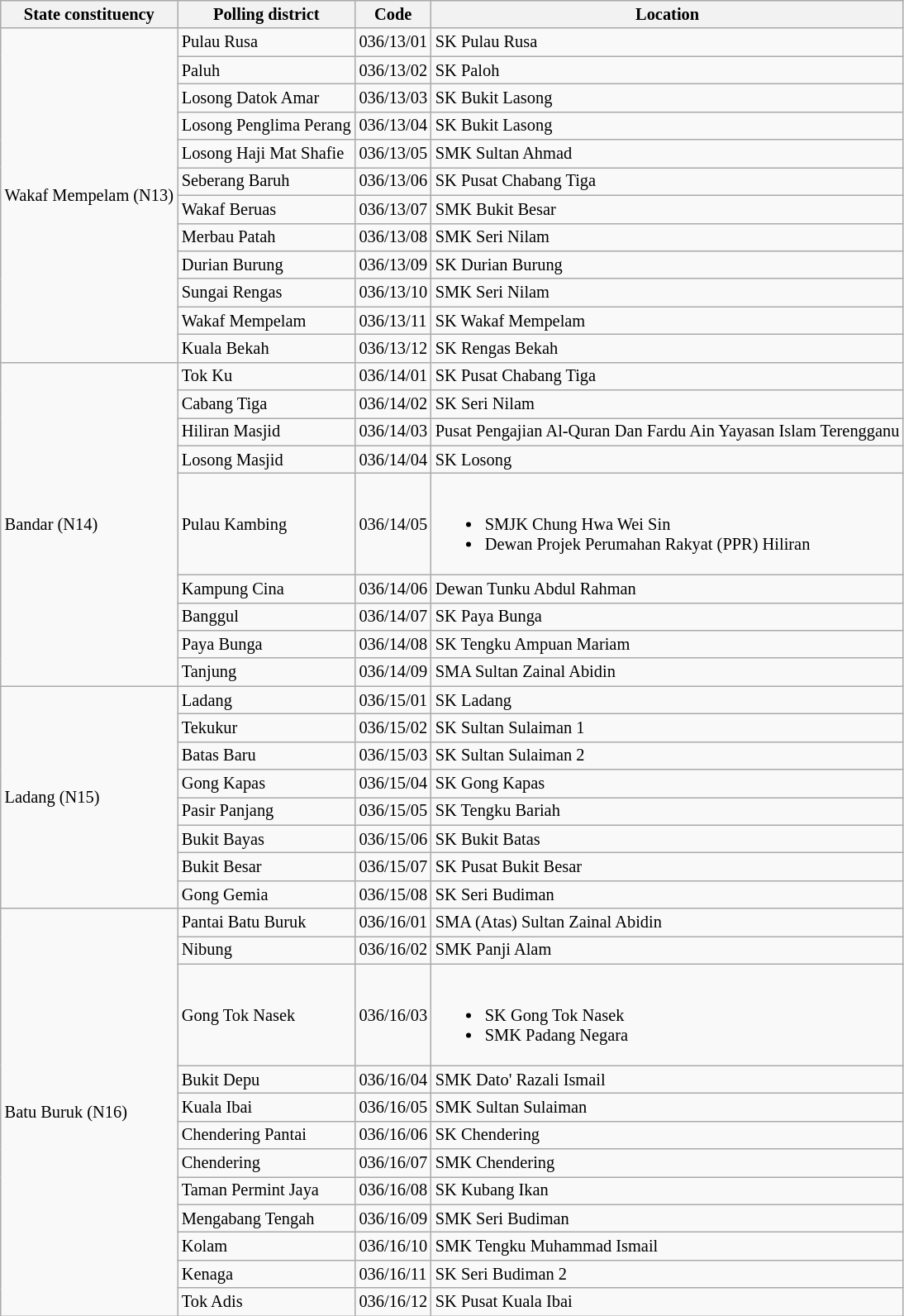<table class="wikitable sortable mw-collapsible" style="white-space:nowrap;font-size:85%">
<tr>
<th>State constituency</th>
<th>Polling district</th>
<th>Code</th>
<th>Location</th>
</tr>
<tr>
<td rowspan="12">Wakaf Mempelam (N13)</td>
<td>Pulau Rusa</td>
<td>036/13/01</td>
<td>SK Pulau Rusa</td>
</tr>
<tr>
<td>Paluh</td>
<td>036/13/02</td>
<td>SK Paloh</td>
</tr>
<tr>
<td>Losong Datok Amar</td>
<td>036/13/03</td>
<td>SK Bukit Lasong</td>
</tr>
<tr>
<td>Losong Penglima Perang</td>
<td>036/13/04</td>
<td>SK Bukit Lasong</td>
</tr>
<tr>
<td>Losong Haji Mat Shafie</td>
<td>036/13/05</td>
<td>SMK Sultan Ahmad</td>
</tr>
<tr>
<td>Seberang Baruh</td>
<td>036/13/06</td>
<td>SK Pusat Chabang Tiga</td>
</tr>
<tr>
<td>Wakaf Beruas</td>
<td>036/13/07</td>
<td>SMK Bukit Besar</td>
</tr>
<tr>
<td>Merbau Patah</td>
<td>036/13/08</td>
<td>SMK Seri Nilam</td>
</tr>
<tr>
<td>Durian Burung</td>
<td>036/13/09</td>
<td>SK Durian Burung</td>
</tr>
<tr>
<td>Sungai Rengas</td>
<td>036/13/10</td>
<td>SMK Seri Nilam</td>
</tr>
<tr>
<td>Wakaf Mempelam</td>
<td>036/13/11</td>
<td>SK Wakaf Mempelam</td>
</tr>
<tr>
<td>Kuala Bekah</td>
<td>036/13/12</td>
<td>SK Rengas Bekah</td>
</tr>
<tr>
<td rowspan="9">Bandar (N14)</td>
<td>Tok Ku</td>
<td>036/14/01</td>
<td>SK Pusat Chabang Tiga</td>
</tr>
<tr>
<td>Cabang Tiga</td>
<td>036/14/02</td>
<td>SK Seri Nilam</td>
</tr>
<tr>
<td>Hiliran Masjid</td>
<td>036/14/03</td>
<td>Pusat Pengajian Al-Quran Dan Fardu Ain Yayasan Islam Terengganu</td>
</tr>
<tr>
<td>Losong Masjid</td>
<td>036/14/04</td>
<td>SK Losong</td>
</tr>
<tr>
<td>Pulau Kambing</td>
<td>036/14/05</td>
<td><br><ul><li>SMJK Chung Hwa Wei Sin</li><li>Dewan Projek Perumahan Rakyat (PPR) Hiliran</li></ul></td>
</tr>
<tr>
<td>Kampung Cina</td>
<td>036/14/06</td>
<td>Dewan Tunku Abdul Rahman</td>
</tr>
<tr>
<td>Banggul</td>
<td>036/14/07</td>
<td>SK Paya Bunga</td>
</tr>
<tr>
<td>Paya Bunga</td>
<td>036/14/08</td>
<td>SK Tengku Ampuan Mariam</td>
</tr>
<tr>
<td>Tanjung</td>
<td>036/14/09</td>
<td>SMA Sultan Zainal Abidin</td>
</tr>
<tr>
<td rowspan="8">Ladang (N15)</td>
<td>Ladang</td>
<td>036/15/01</td>
<td>SK Ladang</td>
</tr>
<tr>
<td>Tekukur</td>
<td>036/15/02</td>
<td>SK Sultan Sulaiman 1</td>
</tr>
<tr>
<td>Batas Baru</td>
<td>036/15/03</td>
<td>SK Sultan Sulaiman 2</td>
</tr>
<tr>
<td>Gong Kapas</td>
<td>036/15/04</td>
<td>SK Gong Kapas</td>
</tr>
<tr>
<td>Pasir Panjang</td>
<td>036/15/05</td>
<td>SK Tengku Bariah</td>
</tr>
<tr>
<td>Bukit Bayas</td>
<td>036/15/06</td>
<td>SK Bukit Batas</td>
</tr>
<tr>
<td>Bukit Besar</td>
<td>036/15/07</td>
<td>SK Pusat Bukit Besar</td>
</tr>
<tr>
<td>Gong Gemia</td>
<td>036/15/08</td>
<td>SK Seri Budiman</td>
</tr>
<tr>
<td rowspan="12">Batu Buruk (N16)</td>
<td>Pantai Batu Buruk</td>
<td>036/16/01</td>
<td>SMA (Atas) Sultan Zainal Abidin</td>
</tr>
<tr>
<td>Nibung</td>
<td>036/16/02</td>
<td>SMK Panji Alam</td>
</tr>
<tr>
<td>Gong Tok Nasek</td>
<td>036/16/03</td>
<td><br><ul><li>SK Gong Tok Nasek</li><li>SMK Padang Negara</li></ul></td>
</tr>
<tr>
<td>Bukit Depu</td>
<td>036/16/04</td>
<td>SMK Dato' Razali Ismail</td>
</tr>
<tr>
<td>Kuala Ibai</td>
<td>036/16/05</td>
<td>SMK Sultan Sulaiman</td>
</tr>
<tr>
<td>Chendering Pantai</td>
<td>036/16/06</td>
<td>SK Chendering</td>
</tr>
<tr>
<td>Chendering</td>
<td>036/16/07</td>
<td>SMK Chendering</td>
</tr>
<tr>
<td>Taman Permint Jaya</td>
<td>036/16/08</td>
<td>SK Kubang Ikan</td>
</tr>
<tr>
<td>Mengabang Tengah</td>
<td>036/16/09</td>
<td>SMK Seri Budiman</td>
</tr>
<tr>
<td>Kolam</td>
<td>036/16/10</td>
<td>SMK Tengku Muhammad Ismail</td>
</tr>
<tr>
<td>Kenaga</td>
<td>036/16/11</td>
<td>SK Seri Budiman 2</td>
</tr>
<tr>
<td>Tok Adis</td>
<td>036/16/12</td>
<td>SK Pusat Kuala Ibai</td>
</tr>
</table>
